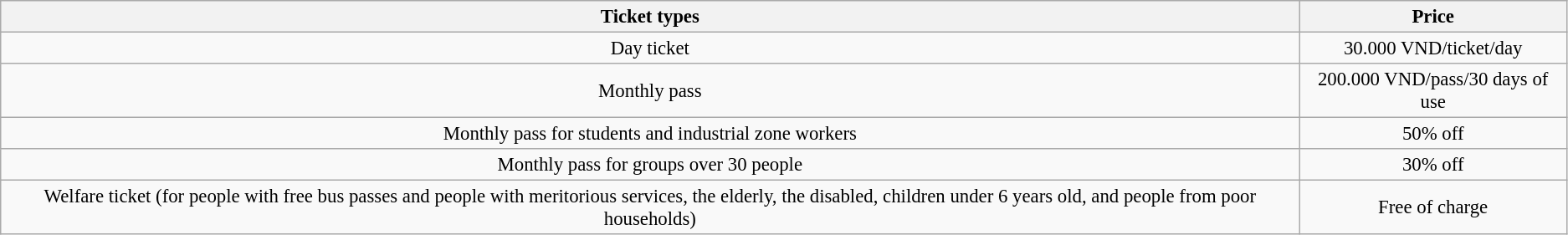<table class="wikitable" style="font-size: 95%; text-align: center;">
<tr>
<th>Ticket types</th>
<th>Price</th>
</tr>
<tr>
<td>Day ticket</td>
<td>30.000 VND/ticket/day</td>
</tr>
<tr>
<td>Monthly pass</td>
<td>200.000 VND/pass/30 days of use</td>
</tr>
<tr>
<td>Monthly pass for students and industrial zone workers</td>
<td>50% off</td>
</tr>
<tr>
<td>Monthly pass for groups over 30 people</td>
<td>30% off</td>
</tr>
<tr>
<td>Welfare ticket (for people with free bus passes and people with meritorious services, the elderly, the disabled, children under 6 years old, and people from poor households)</td>
<td>Free of charge</td>
</tr>
</table>
